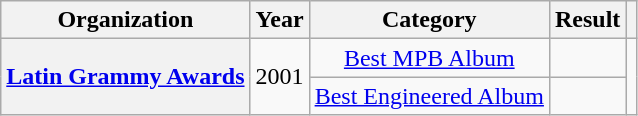<table class="wikitable sortable plainrowheaders" style="border:none; margin:0; text-align:center;">
<tr>
<th scope="col">Organization</th>
<th scope="col">Year</th>
<th scope="col">Category</th>
<th scope="col">Result</th>
<th scope="col" class="unsortable"></th>
</tr>
<tr>
<th rowspan="2" scope="row"><a href='#'>Latin Grammy Awards</a></th>
<td rowspan="2">2001</td>
<td><a href='#'>Best MPB Album</a></td>
<td></td>
<td rowspan="2"></td>
</tr>
<tr>
<td><a href='#'>Best Engineered Album</a></td>
<td></td>
</tr>
</table>
